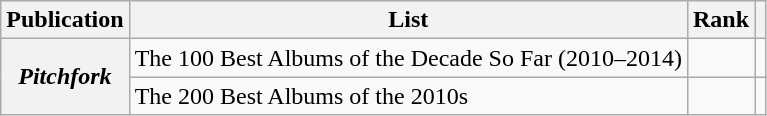<table class="sortable wikitable plainrowheaders">
<tr>
<th scope="col">Publication</th>
<th scope="col">List</th>
<th scope="col">Rank</th>
<th scope="col" class="unsortable"></th>
</tr>
<tr>
<th scope="row" rowspan="2"><em>Pitchfork</em></th>
<td>The 100 Best Albums of the Decade So Far (2010–2014)</td>
<td></td>
<td></td>
</tr>
<tr>
<td>The 200 Best Albums of the 2010s</td>
<td></td>
<td></td>
</tr>
</table>
